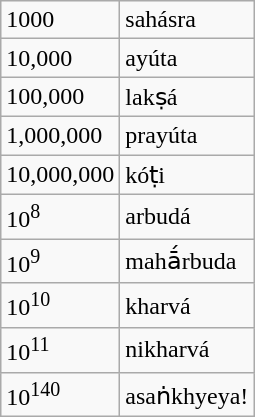<table class="wikitable">
<tr>
<td>1000</td>
<td>sahásra</td>
</tr>
<tr>
<td>10,000</td>
<td>ayúta</td>
</tr>
<tr>
<td>100,000</td>
<td>lakṣá</td>
</tr>
<tr>
<td>1,000,000</td>
<td>prayúta</td>
</tr>
<tr>
<td>10,000,000</td>
<td>kóṭi</td>
</tr>
<tr>
<td>10<sup>8</sup></td>
<td>arbudá</td>
</tr>
<tr>
<td>10<sup>9</sup></td>
<td>mahā́rbuda</td>
</tr>
<tr>
<td>10<sup>10</sup></td>
<td>kharvá</td>
</tr>
<tr>
<td>10<sup>11</sup></td>
<td>nikharvá</td>
</tr>
<tr>
<td>10<sup>140</sup></td>
<td>asaṅkhyeya!</td>
</tr>
</table>
